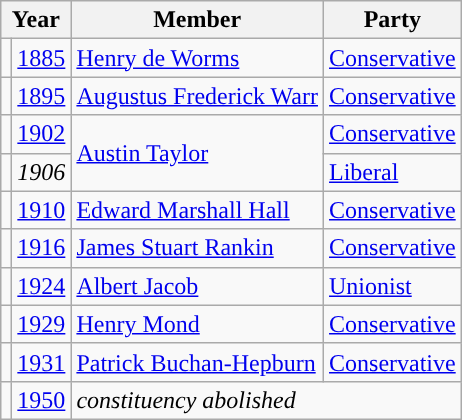<table class="wikitable">
<tr>
<th colspan="2">Year</th>
<th>Member</th>
<th>Party</th>
</tr>
<tr>
<td style="color:inherit;background-color: "></td>
<td><a href='#'>1885</a></td>
<td><a href='#'>Henry de Worms</a></td>
<td><a href='#'>Conservative</a></td>
</tr>
<tr>
<td style="color:inherit;background-color: "></td>
<td><a href='#'>1895</a></td>
<td><a href='#'>Augustus Frederick Warr</a></td>
<td><a href='#'>Conservative</a></td>
</tr>
<tr>
<td style="color:inherit;background-color: "></td>
<td><a href='#'>1902</a></td>
<td rowspan="2"><a href='#'>Austin Taylor</a></td>
<td><a href='#'>Conservative</a></td>
</tr>
<tr>
<td style="color:inherit;background-color: "></td>
<td><em>1906</em></td>
<td><a href='#'>Liberal</a></td>
</tr>
<tr>
<td style="color:inherit;background-color: "></td>
<td><a href='#'>1910</a></td>
<td><a href='#'>Edward Marshall Hall</a></td>
<td><a href='#'>Conservative</a></td>
</tr>
<tr>
<td style="color:inherit;background-color: "></td>
<td><a href='#'>1916</a></td>
<td><a href='#'>James Stuart Rankin</a></td>
<td><a href='#'>Conservative</a></td>
</tr>
<tr>
<td style="color:inherit;background-color: "></td>
<td><a href='#'>1924</a></td>
<td><a href='#'>Albert Jacob</a></td>
<td><a href='#'>Unionist</a></td>
</tr>
<tr>
<td style="color:inherit;background-color: "></td>
<td><a href='#'>1929</a></td>
<td><a href='#'>Henry Mond</a></td>
<td><a href='#'>Conservative</a></td>
</tr>
<tr>
<td style="color:inherit;background-color: "></td>
<td><a href='#'>1931</a></td>
<td><a href='#'>Patrick Buchan-Hepburn</a></td>
<td><a href='#'>Conservative</a></td>
</tr>
<tr>
<td></td>
<td><a href='#'>1950</a></td>
<td colspan="2"><em>constituency abolished</em></td>
</tr>
</table>
